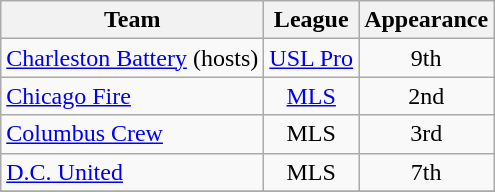<table class="wikitable sortable" style="text-align:center">
<tr>
<th>Team</th>
<th>League</th>
<th>Appearance</th>
</tr>
<tr>
<td style="text-align:left;"> <a href='#'>Charleston Battery</a> (hosts)</td>
<td><a href='#'>USL Pro</a></td>
<td>9th</td>
</tr>
<tr>
<td style="text-align:left;"> <a href='#'>Chicago Fire</a></td>
<td><a href='#'>MLS</a></td>
<td>2nd</td>
</tr>
<tr>
<td style="text-align:left;"> <a href='#'>Columbus Crew</a></td>
<td>MLS</td>
<td>3rd</td>
</tr>
<tr>
<td style="text-align:left;"> <a href='#'>D.C. United</a></td>
<td>MLS</td>
<td>7th</td>
</tr>
<tr>
</tr>
</table>
